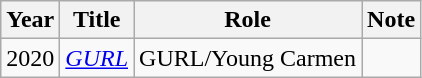<table class="wikitable">
<tr>
<th style="text-align: center; font-weight: bold;">Year</th>
<th style="text-align: center; font-weight: bold;">Title</th>
<th style="text-align: center; font-weight: bold;">Role</th>
<th style="text-align: center; font-weight: bold;">Note</th>
</tr>
<tr>
<td>2020</td>
<td><em><a href='#'>GURL</a></em></td>
<td>GURL/Young Carmen</td>
<td></td>
</tr>
</table>
